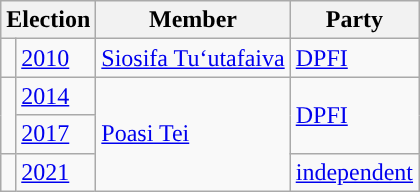<table class="wikitable">
<tr>
<th colspan="2">Election</th>
<th>Member</th>
<th>Party</th>
</tr>
<tr>
<td style="background-color: "></td>
<td><a href='#'>2010</a></td>
<td><a href='#'>Siosifa Tuʻutafaiva</a></td>
<td><a href='#'>DPFI</a></td>
</tr>
<tr>
<td rowspan="2" style="background-color: "></td>
<td><a href='#'>2014</a></td>
<td rowspan="3"><a href='#'>Poasi Tei</a></td>
<td rowspan="2"><a href='#'>DPFI</a></td>
</tr>
<tr>
<td><a href='#'>2017</a></td>
</tr>
<tr>
<td style="background-color: "></td>
<td><a href='#'>2021</a></td>
<td><a href='#'>independent</a></td>
</tr>
</table>
